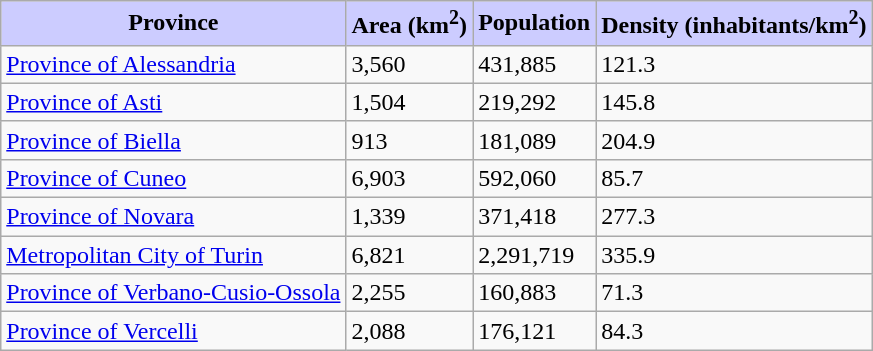<table class="wikitable sortable centered">
<tr>
<th style="background:#ccf;">Province</th>
<th style="background:#ccf;">Area (km<sup>2</sup>)</th>
<th style="background:#ccf;">Population</th>
<th style="background:#ccf;">Density (inhabitants/km<sup>2</sup>)</th>
</tr>
<tr>
<td><a href='#'>Province of Alessandria</a></td>
<td>3,560</td>
<td>431,885</td>
<td>121.3</td>
</tr>
<tr>
<td><a href='#'>Province of Asti</a></td>
<td>1,504</td>
<td>219,292</td>
<td>145.8</td>
</tr>
<tr>
<td><a href='#'>Province of Biella</a></td>
<td>913</td>
<td>181,089</td>
<td>204.9</td>
</tr>
<tr>
<td><a href='#'>Province of Cuneo</a></td>
<td>6,903</td>
<td>592,060</td>
<td>85.7</td>
</tr>
<tr>
<td><a href='#'>Province of Novara</a></td>
<td>1,339</td>
<td>371,418</td>
<td>277.3</td>
</tr>
<tr>
<td><a href='#'>Metropolitan City of Turin</a></td>
<td>6,821</td>
<td>2,291,719</td>
<td>335.9</td>
</tr>
<tr>
<td><a href='#'>Province of Verbano-Cusio-Ossola</a></td>
<td>2,255</td>
<td>160,883</td>
<td>71.3</td>
</tr>
<tr>
<td><a href='#'>Province of Vercelli</a></td>
<td>2,088</td>
<td>176,121</td>
<td>84.3</td>
</tr>
</table>
